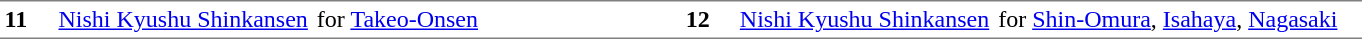<table border="1" cellspacing="0" cellpadding="3" frame="hsides" rules="rows" style="margin-top:.4em; text-align:left">
<tr>
<th style="width:30px" rowspan=2>11</th>
<td> <a href='#'>Nishi Kyushu Shinkansen</a></td>
<td style="width:240px">for <a href='#'>Takeo-Onsen</a></td>
<th style="width:30px" rowspan=2>12</th>
<td> <a href='#'>Nishi Kyushu Shinkansen</a></td>
<td style="width:240px">for <a href='#'>Shin-Omura</a>, <a href='#'>Isahaya</a>,  <a href='#'>Nagasaki</a></td>
</tr>
</table>
